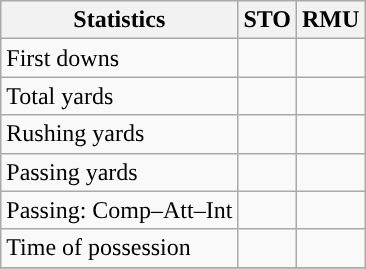<table class="wikitable" style="float: left;">
<tr>
<th>Statistics</th>
<th>STO</th>
<th>RMU</th>
</tr>
<tr>
<td>First downs</td>
<td></td>
<td></td>
</tr>
<tr>
<td>Total yards</td>
<td></td>
<td></td>
</tr>
<tr>
<td>Rushing yards</td>
<td></td>
<td></td>
</tr>
<tr>
<td>Passing yards</td>
<td></td>
<td></td>
</tr>
<tr>
<td>Passing: Comp–Att–Int</td>
<td></td>
<td></td>
</tr>
<tr>
<td>Time of possession</td>
<td></td>
<td></td>
</tr>
<tr>
</tr>
</table>
